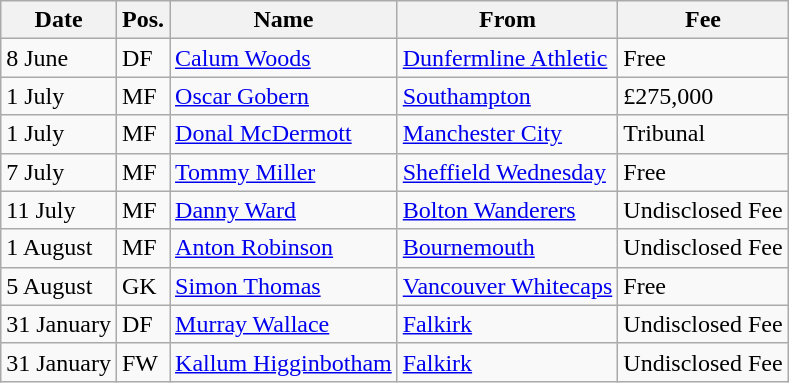<table class="wikitable">
<tr>
<th>Date</th>
<th>Pos.</th>
<th>Name</th>
<th>From</th>
<th>Fee</th>
</tr>
<tr>
<td>8 June</td>
<td>DF</td>
<td> <a href='#'>Calum Woods</a></td>
<td> <a href='#'>Dunfermline Athletic</a></td>
<td>Free</td>
</tr>
<tr>
<td>1 July</td>
<td>MF</td>
<td> <a href='#'>Oscar Gobern</a></td>
<td> <a href='#'>Southampton</a></td>
<td>£275,000</td>
</tr>
<tr>
<td>1 July</td>
<td>MF</td>
<td> <a href='#'>Donal McDermott</a></td>
<td> <a href='#'>Manchester City</a></td>
<td>Tribunal</td>
</tr>
<tr>
<td>7 July</td>
<td>MF</td>
<td> <a href='#'>Tommy Miller</a></td>
<td> <a href='#'>Sheffield Wednesday</a></td>
<td>Free</td>
</tr>
<tr>
<td>11 July</td>
<td>MF</td>
<td> <a href='#'>Danny Ward</a></td>
<td> <a href='#'>Bolton Wanderers</a></td>
<td>Undisclosed Fee</td>
</tr>
<tr>
<td>1 August</td>
<td>MF</td>
<td> <a href='#'>Anton Robinson</a></td>
<td> <a href='#'>Bournemouth</a></td>
<td>Undisclosed Fee</td>
</tr>
<tr>
<td>5 August</td>
<td>GK</td>
<td> <a href='#'>Simon Thomas</a></td>
<td> <a href='#'>Vancouver Whitecaps</a></td>
<td>Free</td>
</tr>
<tr>
<td>31 January</td>
<td>DF</td>
<td> <a href='#'>Murray Wallace</a></td>
<td> <a href='#'>Falkirk</a></td>
<td>Undisclosed Fee</td>
</tr>
<tr>
<td>31 January</td>
<td>FW</td>
<td> <a href='#'>Kallum Higginbotham</a></td>
<td> <a href='#'>Falkirk</a></td>
<td>Undisclosed Fee</td>
</tr>
</table>
